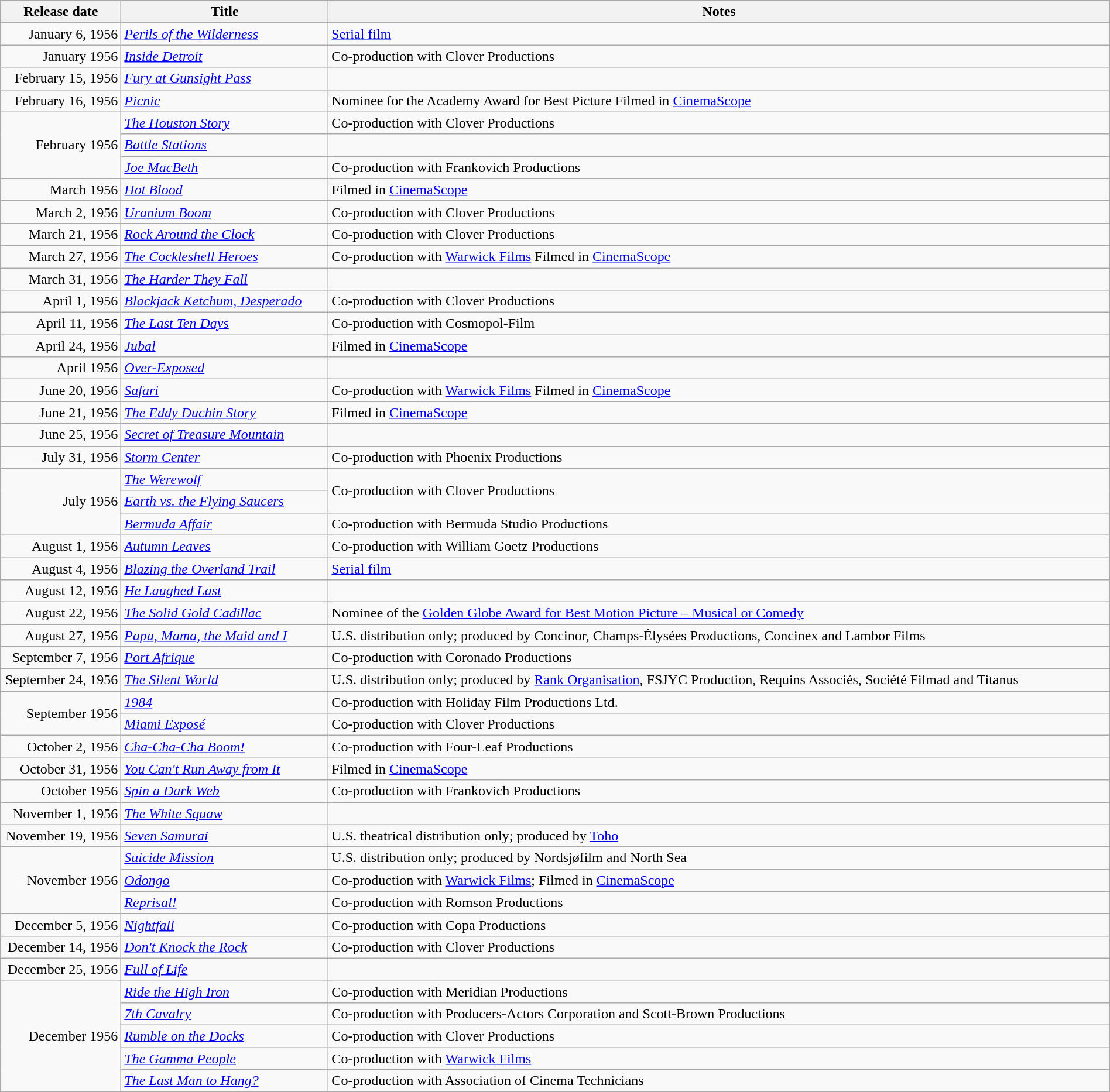<table class="wikitable sortable" style="width:100%;">
<tr>
<th scope="col" style="width:130px;">Release date</th>
<th>Title</th>
<th>Notes</th>
</tr>
<tr>
<td style="text-align:right;">January 6, 1956</td>
<td><em><a href='#'>Perils of the Wilderness</a></em></td>
<td><a href='#'>Serial film</a></td>
</tr>
<tr>
<td style="text-align:right;">January 1956</td>
<td><em><a href='#'>Inside Detroit</a></em></td>
<td>Co-production with Clover Productions</td>
</tr>
<tr>
<td style="text-align:right;">February 15, 1956</td>
<td><em><a href='#'>Fury at Gunsight Pass</a></em></td>
<td></td>
</tr>
<tr>
<td style="text-align:right;">February 16, 1956</td>
<td><em><a href='#'>Picnic</a></em></td>
<td>Nominee for the Academy Award for Best Picture Filmed in <a href='#'>CinemaScope</a></td>
</tr>
<tr>
<td style="text-align:right;" rowspan="3">February 1956</td>
<td><em><a href='#'>The Houston Story</a></em></td>
<td>Co-production with Clover Productions</td>
</tr>
<tr>
<td><em><a href='#'>Battle Stations</a></em></td>
<td></td>
</tr>
<tr>
<td><em><a href='#'>Joe MacBeth</a></em></td>
<td>Co-production with Frankovich Productions</td>
</tr>
<tr>
<td style="text-align:right;">March 1956</td>
<td><em><a href='#'>Hot Blood</a></em></td>
<td>Filmed in <a href='#'>CinemaScope</a></td>
</tr>
<tr>
<td style="text-align:right;">March 2, 1956</td>
<td><em><a href='#'>Uranium Boom</a></em></td>
<td>Co-production with Clover Productions</td>
</tr>
<tr>
<td style="text-align:right;">March 21, 1956</td>
<td><em><a href='#'>Rock Around the Clock</a></em></td>
<td>Co-production with Clover Productions</td>
</tr>
<tr>
<td style="text-align:right;">March 27, 1956</td>
<td><em><a href='#'>The Cockleshell Heroes</a></em></td>
<td>Co-production with <a href='#'>Warwick Films</a> Filmed in <a href='#'>CinemaScope</a></td>
</tr>
<tr>
<td style="text-align:right;">March 31, 1956</td>
<td><em><a href='#'>The Harder They Fall</a></em></td>
<td></td>
</tr>
<tr>
<td style="text-align:right;">April 1, 1956</td>
<td><em><a href='#'>Blackjack Ketchum, Desperado</a></em></td>
<td>Co-production with Clover Productions</td>
</tr>
<tr>
<td style="text-align:right;">April 11, 1956</td>
<td><em><a href='#'>The Last Ten Days</a></em></td>
<td>Co-production with Cosmopol-Film</td>
</tr>
<tr>
<td style="text-align:right;">April 24, 1956</td>
<td><em><a href='#'>Jubal</a></em></td>
<td>Filmed in <a href='#'>CinemaScope</a></td>
</tr>
<tr>
<td style="text-align:right;">April 1956</td>
<td><em><a href='#'>Over-Exposed</a></em></td>
<td></td>
</tr>
<tr>
<td style="text-align:right;">June 20, 1956</td>
<td><em><a href='#'>Safari</a></em></td>
<td>Co-production with <a href='#'>Warwick Films</a> Filmed in <a href='#'>CinemaScope</a></td>
</tr>
<tr>
<td style="text-align:right;">June 21, 1956</td>
<td><em><a href='#'>The Eddy Duchin Story</a></em></td>
<td>Filmed in <a href='#'>CinemaScope</a></td>
</tr>
<tr>
<td style="text-align:right;">June 25, 1956</td>
<td><em><a href='#'>Secret of Treasure Mountain</a></em></td>
<td></td>
</tr>
<tr>
<td style="text-align:right;">July 31, 1956</td>
<td><em><a href='#'>Storm Center</a></em></td>
<td>Co-production with Phoenix Productions</td>
</tr>
<tr>
<td style="text-align:right;" rowspan="3">July 1956</td>
<td><em><a href='#'>The Werewolf</a></em></td>
<td rowspan="2">Co-production with Clover Productions</td>
</tr>
<tr>
<td><em><a href='#'>Earth vs. the Flying Saucers</a></em></td>
</tr>
<tr>
<td><em><a href='#'>Bermuda Affair</a></em></td>
<td>Co-production with Bermuda Studio Productions</td>
</tr>
<tr>
<td style="text-align:right;">August 1, 1956</td>
<td><em><a href='#'>Autumn Leaves</a></em></td>
<td>Co-production with William Goetz Productions</td>
</tr>
<tr>
<td style="text-align:right;">August 4, 1956</td>
<td><em><a href='#'>Blazing the Overland Trail</a></em></td>
<td><a href='#'>Serial film</a></td>
</tr>
<tr>
<td style="text-align:right;">August 12, 1956</td>
<td><em><a href='#'>He Laughed Last</a></em></td>
<td></td>
</tr>
<tr>
<td style="text-align:right;">August 22, 1956</td>
<td><em><a href='#'>The Solid Gold Cadillac</a></em></td>
<td>Nominee of the <a href='#'>Golden Globe Award for Best Motion Picture – Musical or Comedy</a></td>
</tr>
<tr>
<td style="text-align:right;">August 27, 1956</td>
<td><em><a href='#'>Papa, Mama, the Maid and I</a></em></td>
<td>U.S. distribution only; produced by Concinor, Champs-Élysées Productions, Concinex and Lambor Films</td>
</tr>
<tr>
<td style="text-align:right;">September 7, 1956</td>
<td><em><a href='#'>Port Afrique</a></em></td>
<td>Co-production with Coronado Productions</td>
</tr>
<tr>
<td style="text-align:right;">September 24, 1956</td>
<td><em><a href='#'>The Silent World</a></em></td>
<td>U.S. distribution only; produced by <a href='#'>Rank Organisation</a>, FSJYC Production, Requins Associés, Société Filmad and Titanus</td>
</tr>
<tr>
<td style="text-align:right;" rowspan="2">September 1956</td>
<td><em><a href='#'>1984</a></em></td>
<td>Co-production with Holiday Film Productions Ltd.</td>
</tr>
<tr>
<td><em><a href='#'>Miami Exposé</a></em></td>
<td>Co-production with Clover Productions</td>
</tr>
<tr>
<td style="text-align:right;">October 2, 1956</td>
<td><em><a href='#'>Cha-Cha-Cha Boom!</a></em></td>
<td>Co-production with Four-Leaf Productions</td>
</tr>
<tr>
<td style="text-align:right;">October 31, 1956</td>
<td><em><a href='#'>You Can't Run Away from It</a></em></td>
<td>Filmed in <a href='#'>CinemaScope</a></td>
</tr>
<tr>
<td style="text-align:right;">October 1956</td>
<td><em><a href='#'>Spin a Dark Web</a></em></td>
<td>Co-production with Frankovich Productions</td>
</tr>
<tr>
<td style="text-align:right;">November 1, 1956</td>
<td><em><a href='#'>The White Squaw</a></em></td>
<td></td>
</tr>
<tr>
<td style="text-align:right;">November 19, 1956</td>
<td><em><a href='#'>Seven Samurai</a></em></td>
<td>U.S. theatrical distribution only; produced by <a href='#'>Toho</a></td>
</tr>
<tr>
<td style="text-align:right;" rowspan="3">November 1956</td>
<td><em><a href='#'>Suicide Mission</a></em></td>
<td>U.S. distribution only; produced by Nordsjøfilm and North Sea</td>
</tr>
<tr>
<td><em><a href='#'>Odongo</a></em></td>
<td>Co-production with <a href='#'>Warwick Films</a>; Filmed in <a href='#'>CinemaScope</a></td>
</tr>
<tr>
<td><em><a href='#'>Reprisal!</a></em></td>
<td>Co-production with Romson Productions</td>
</tr>
<tr>
<td style="text-align:right;">December 5, 1956</td>
<td><em><a href='#'>Nightfall</a></em></td>
<td>Co-production with Copa Productions</td>
</tr>
<tr>
<td style="text-align:right;">December 14, 1956</td>
<td><em><a href='#'>Don't Knock the Rock</a></em></td>
<td>Co-production with Clover Productions</td>
</tr>
<tr>
<td style="text-align:right;">December 25, 1956</td>
<td><em><a href='#'>Full of Life</a></em></td>
<td></td>
</tr>
<tr>
<td style="text-align:right;" rowspan="5">December 1956</td>
<td><em><a href='#'>Ride the High Iron</a></em></td>
<td>Co-production with Meridian Productions</td>
</tr>
<tr>
<td><em><a href='#'>7th Cavalry</a></em></td>
<td>Co-production with Producers-Actors Corporation and Scott-Brown Productions</td>
</tr>
<tr>
<td><em><a href='#'>Rumble on the Docks</a></em></td>
<td>Co-production with Clover Productions</td>
</tr>
<tr>
<td><em><a href='#'>The Gamma People</a></em></td>
<td>Co-production with <a href='#'>Warwick Films</a></td>
</tr>
<tr>
<td><em><a href='#'>The Last Man to Hang?</a></em></td>
<td>Co-production with Association of Cinema Technicians</td>
</tr>
<tr>
</tr>
</table>
